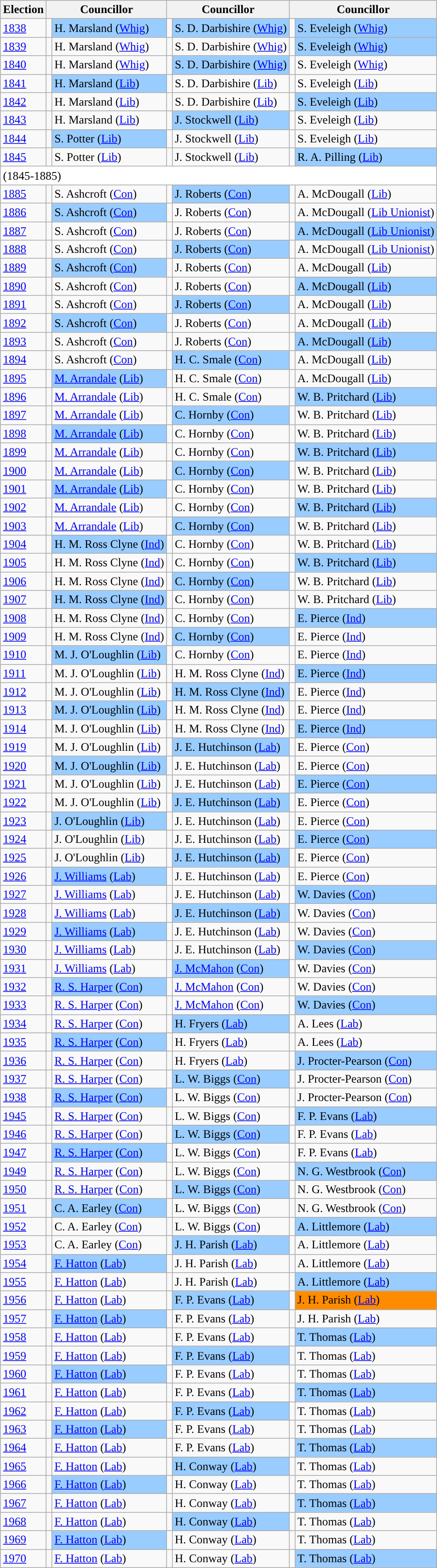<table class="wikitable">
<tr>
<th>Election</th>
<th colspan="2">Councillor</th>
<th colspan="2">Councillor</th>
<th colspan="2">Councillor</th>
</tr>
<tr>
<td><a href='#'>1838</a></td>
<td style="background-color: "></td>
<td bgcolor="#99CCFF">H. Marsland (<a href='#'>Whig</a>)</td>
<td style="background-color: "></td>
<td bgcolor="#99CCFF">S. D. Darbishire (<a href='#'>Whig</a>)</td>
<td style="background-color: "></td>
<td bgcolor="#99CCFF">S. Eveleigh (<a href='#'>Whig</a>)</td>
</tr>
<tr>
<td><a href='#'>1839</a></td>
<td style="background-color: "></td>
<td>H. Marsland (<a href='#'>Whig</a>)</td>
<td style="background-color: "></td>
<td>S. D. Darbishire (<a href='#'>Whig</a>)</td>
<td style="background-color: "></td>
<td bgcolor="#99CCFF">S. Eveleigh (<a href='#'>Whig</a>)</td>
</tr>
<tr>
<td><a href='#'>1840</a></td>
<td style="background-color: "></td>
<td>H. Marsland (<a href='#'>Whig</a>)</td>
<td style="background-color: "></td>
<td bgcolor="#99CCFF">S. D. Darbishire (<a href='#'>Whig</a>)</td>
<td style="background-color: "></td>
<td>S. Eveleigh (<a href='#'>Whig</a>)</td>
</tr>
<tr>
<td><a href='#'>1841</a></td>
<td style="background-color: "></td>
<td bgcolor="#99CCFF">H. Marsland (<a href='#'>Lib</a>)</td>
<td style="background-color: "></td>
<td>S. D. Darbishire (<a href='#'>Lib</a>)</td>
<td style="background-color: "></td>
<td>S. Eveleigh (<a href='#'>Lib</a>)</td>
</tr>
<tr>
<td><a href='#'>1842</a></td>
<td style="background-color: "></td>
<td>H. Marsland (<a href='#'>Lib</a>)</td>
<td style="background-color: "></td>
<td>S. D. Darbishire (<a href='#'>Lib</a>)</td>
<td style="background-color: "></td>
<td bgcolor="#99CCFF">S. Eveleigh (<a href='#'>Lib</a>)</td>
</tr>
<tr>
<td><a href='#'>1843</a></td>
<td style="background-color: "></td>
<td>H. Marsland (<a href='#'>Lib</a>)</td>
<td style="background-color: "></td>
<td bgcolor="#99CCFF">J. Stockwell (<a href='#'>Lib</a>)</td>
<td style="background-color: "></td>
<td>S. Eveleigh (<a href='#'>Lib</a>)</td>
</tr>
<tr>
<td><a href='#'>1844</a></td>
<td style="background-color: "></td>
<td bgcolor="#99CCFF">S. Potter (<a href='#'>Lib</a>)</td>
<td style="background-color: "></td>
<td>J. Stockwell (<a href='#'>Lib</a>)</td>
<td style="background-color: "></td>
<td>S. Eveleigh (<a href='#'>Lib</a>)</td>
</tr>
<tr>
<td><a href='#'>1845</a></td>
<td style="background-color: "></td>
<td>S. Potter (<a href='#'>Lib</a>)</td>
<td style="background-color: "></td>
<td>J. Stockwell (<a href='#'>Lib</a>)</td>
<td style="background-color: "></td>
<td bgcolor="#99CCFF">R. A. Pilling (<a href='#'>Lib</a>)</td>
</tr>
<tr>
<td colspan="8" bgcolor="#FFF"><div>(1845-1885)</div></td>
</tr>
<tr>
<td><a href='#'>1885</a></td>
<td style="background-color: "></td>
<td>S. Ashcroft (<a href='#'>Con</a>)</td>
<td style="background-color: "></td>
<td bgcolor="#99CCFF">J. Roberts (<a href='#'>Con</a>)</td>
<td style="background-color: "></td>
<td>A. McDougall (<a href='#'>Lib</a>)</td>
</tr>
<tr>
<td><a href='#'>1886</a></td>
<td style="background-color: "></td>
<td bgcolor="#99CCFF">S. Ashcroft (<a href='#'>Con</a>)</td>
<td style="background-color: "></td>
<td>J. Roberts (<a href='#'>Con</a>)</td>
<td style="background-color: "></td>
<td>A. McDougall (<a href='#'>Lib Unionist</a>)</td>
</tr>
<tr>
<td><a href='#'>1887</a></td>
<td style="background-color: "></td>
<td>S. Ashcroft (<a href='#'>Con</a>)</td>
<td style="background-color: "></td>
<td>J. Roberts (<a href='#'>Con</a>)</td>
<td style="background-color: "></td>
<td bgcolor="#99CCFF">A. McDougall (<a href='#'>Lib Unionist</a>)</td>
</tr>
<tr>
<td><a href='#'>1888</a></td>
<td style="background-color: "></td>
<td>S. Ashcroft (<a href='#'>Con</a>)</td>
<td style="background-color: "></td>
<td bgcolor="#99CCFF">J. Roberts (<a href='#'>Con</a>)</td>
<td style="background-color: "></td>
<td>A. McDougall (<a href='#'>Lib Unionist</a>)</td>
</tr>
<tr>
<td><a href='#'>1889</a></td>
<td style="background-color: "></td>
<td bgcolor="#99CCFF">S. Ashcroft (<a href='#'>Con</a>)</td>
<td style="background-color: "></td>
<td>J. Roberts (<a href='#'>Con</a>)</td>
<td style="background-color: "></td>
<td>A. McDougall (<a href='#'>Lib</a>)</td>
</tr>
<tr>
<td><a href='#'>1890</a></td>
<td style="background-color: "></td>
<td>S. Ashcroft (<a href='#'>Con</a>)</td>
<td style="background-color: "></td>
<td>J. Roberts (<a href='#'>Con</a>)</td>
<td style="background-color: "></td>
<td bgcolor="#99CCFF">A. McDougall (<a href='#'>Lib</a>)</td>
</tr>
<tr>
<td><a href='#'>1891</a></td>
<td style="background-color: "></td>
<td>S. Ashcroft (<a href='#'>Con</a>)</td>
<td style="background-color: "></td>
<td bgcolor="#99CCFF">J. Roberts (<a href='#'>Con</a>)</td>
<td style="background-color: "></td>
<td>A. McDougall (<a href='#'>Lib</a>)</td>
</tr>
<tr>
<td><a href='#'>1892</a></td>
<td style="background-color: "></td>
<td bgcolor="#99CCFF">S. Ashcroft (<a href='#'>Con</a>)</td>
<td style="background-color: "></td>
<td>J. Roberts (<a href='#'>Con</a>)</td>
<td style="background-color: "></td>
<td>A. McDougall (<a href='#'>Lib</a>)</td>
</tr>
<tr>
<td><a href='#'>1893</a></td>
<td style="background-color: "></td>
<td>S. Ashcroft (<a href='#'>Con</a>)</td>
<td style="background-color: "></td>
<td>J. Roberts (<a href='#'>Con</a>)</td>
<td style="background-color: "></td>
<td bgcolor="#99CCFF">A. McDougall (<a href='#'>Lib</a>)</td>
</tr>
<tr>
<td><a href='#'>1894</a></td>
<td style="background-color: "></td>
<td>S. Ashcroft (<a href='#'>Con</a>)</td>
<td style="background-color: "></td>
<td bgcolor="#99CCFF">H. C. Smale (<a href='#'>Con</a>)</td>
<td style="background-color: "></td>
<td>A. McDougall (<a href='#'>Lib</a>)</td>
</tr>
<tr>
<td><a href='#'>1895</a></td>
<td style="background-color: "></td>
<td bgcolor="#99CCFF"><a href='#'>M. Arrandale</a> (<a href='#'>Lib</a>)</td>
<td style="background-color: "></td>
<td>H. C. Smale (<a href='#'>Con</a>)</td>
<td style="background-color: "></td>
<td>A. McDougall (<a href='#'>Lib</a>)</td>
</tr>
<tr>
<td><a href='#'>1896</a></td>
<td style="background-color: "></td>
<td><a href='#'>M. Arrandale</a> (<a href='#'>Lib</a>)</td>
<td style="background-color: "></td>
<td>H. C. Smale (<a href='#'>Con</a>)</td>
<td style="background-color: "></td>
<td bgcolor="#99CCFF">W. B. Pritchard (<a href='#'>Lib</a>)</td>
</tr>
<tr>
<td><a href='#'>1897</a></td>
<td style="background-color: "></td>
<td><a href='#'>M. Arrandale</a> (<a href='#'>Lib</a>)</td>
<td style="background-color: "></td>
<td bgcolor="#99CCFF">C. Hornby (<a href='#'>Con</a>)</td>
<td style="background-color: "></td>
<td>W. B. Pritchard (<a href='#'>Lib</a>)</td>
</tr>
<tr>
<td><a href='#'>1898</a></td>
<td style="background-color: "></td>
<td bgcolor="#99CCFF"><a href='#'>M. Arrandale</a> (<a href='#'>Lib</a>)</td>
<td style="background-color: "></td>
<td>C. Hornby (<a href='#'>Con</a>)</td>
<td style="background-color: "></td>
<td>W. B. Pritchard (<a href='#'>Lib</a>)</td>
</tr>
<tr>
<td><a href='#'>1899</a></td>
<td style="background-color: "></td>
<td><a href='#'>M. Arrandale</a> (<a href='#'>Lib</a>)</td>
<td style="background-color: "></td>
<td>C. Hornby (<a href='#'>Con</a>)</td>
<td style="background-color: "></td>
<td bgcolor="#99CCFF">W. B. Pritchard (<a href='#'>Lib</a>)</td>
</tr>
<tr>
<td><a href='#'>1900</a></td>
<td style="background-color: "></td>
<td><a href='#'>M. Arrandale</a> (<a href='#'>Lib</a>)</td>
<td style="background-color: "></td>
<td bgcolor="#99CCFF">C. Hornby (<a href='#'>Con</a>)</td>
<td style="background-color: "></td>
<td>W. B. Pritchard (<a href='#'>Lib</a>)</td>
</tr>
<tr>
<td><a href='#'>1901</a></td>
<td style="background-color: "></td>
<td bgcolor="#99CCFF"><a href='#'>M. Arrandale</a> (<a href='#'>Lib</a>)</td>
<td style="background-color: "></td>
<td>C. Hornby (<a href='#'>Con</a>)</td>
<td style="background-color: "></td>
<td>W. B. Pritchard (<a href='#'>Lib</a>)</td>
</tr>
<tr>
<td><a href='#'>1902</a></td>
<td style="background-color: "></td>
<td><a href='#'>M. Arrandale</a> (<a href='#'>Lib</a>)</td>
<td style="background-color: "></td>
<td>C. Hornby (<a href='#'>Con</a>)</td>
<td style="background-color: "></td>
<td bgcolor="#99CCFF">W. B. Pritchard (<a href='#'>Lib</a>)</td>
</tr>
<tr>
<td><a href='#'>1903</a></td>
<td style="background-color: "></td>
<td><a href='#'>M. Arrandale</a> (<a href='#'>Lib</a>)</td>
<td style="background-color: "></td>
<td bgcolor="#99CCFF">C. Hornby (<a href='#'>Con</a>)</td>
<td style="background-color: "></td>
<td>W. B. Pritchard (<a href='#'>Lib</a>)</td>
</tr>
<tr>
<td><a href='#'>1904</a></td>
<td style="background-color: "></td>
<td bgcolor="#99CCFF">H. M. Ross Clyne (<a href='#'>Ind</a>)</td>
<td style="background-color: "></td>
<td>C. Hornby (<a href='#'>Con</a>)</td>
<td style="background-color: "></td>
<td>W. B. Pritchard (<a href='#'>Lib</a>)</td>
</tr>
<tr>
<td><a href='#'>1905</a></td>
<td style="background-color: "></td>
<td>H. M. Ross Clyne (<a href='#'>Ind</a>)</td>
<td style="background-color: "></td>
<td>C. Hornby (<a href='#'>Con</a>)</td>
<td style="background-color: "></td>
<td bgcolor="#99CCFF">W. B. Pritchard (<a href='#'>Lib</a>)</td>
</tr>
<tr>
<td><a href='#'>1906</a></td>
<td style="background-color: "></td>
<td>H. M. Ross Clyne (<a href='#'>Ind</a>)</td>
<td style="background-color: "></td>
<td bgcolor="#99CCFF">C. Hornby (<a href='#'>Con</a>)</td>
<td style="background-color: "></td>
<td>W. B. Pritchard (<a href='#'>Lib</a>)</td>
</tr>
<tr>
<td><a href='#'>1907</a></td>
<td style="background-color: "></td>
<td bgcolor="#99CCFF">H. M. Ross Clyne (<a href='#'>Ind</a>)</td>
<td style="background-color: "></td>
<td>C. Hornby (<a href='#'>Con</a>)</td>
<td style="background-color: "></td>
<td>W. B. Pritchard (<a href='#'>Lib</a>)</td>
</tr>
<tr>
<td><a href='#'>1908</a></td>
<td style="background-color: "></td>
<td>H. M. Ross Clyne (<a href='#'>Ind</a>)</td>
<td style="background-color: "></td>
<td>C. Hornby (<a href='#'>Con</a>)</td>
<td style="background-color: "></td>
<td bgcolor="#99CCFF">E. Pierce (<a href='#'>Ind</a>)</td>
</tr>
<tr>
<td><a href='#'>1909</a></td>
<td style="background-color: "></td>
<td>H. M. Ross Clyne (<a href='#'>Ind</a>)</td>
<td style="background-color: "></td>
<td bgcolor="#99CCFF">C. Hornby (<a href='#'>Con</a>)</td>
<td style="background-color: "></td>
<td>E. Pierce (<a href='#'>Ind</a>)</td>
</tr>
<tr>
<td><a href='#'>1910</a></td>
<td style="background-color: "></td>
<td bgcolor="#99CCFF">M. J. O'Loughlin (<a href='#'>Lib</a>)</td>
<td style="background-color: "></td>
<td>C. Hornby (<a href='#'>Con</a>)</td>
<td style="background-color: "></td>
<td>E. Pierce (<a href='#'>Ind</a>)</td>
</tr>
<tr>
<td><a href='#'>1911</a></td>
<td style="background-color: "></td>
<td>M. J. O'Loughlin (<a href='#'>Lib</a>)</td>
<td style="background-color: "></td>
<td>H. M. Ross Clyne (<a href='#'>Ind</a>)</td>
<td style="background-color: "></td>
<td bgcolor="#99CCFF">E. Pierce (<a href='#'>Ind</a>)</td>
</tr>
<tr>
<td><a href='#'>1912</a></td>
<td style="background-color: "></td>
<td>M. J. O'Loughlin (<a href='#'>Lib</a>)</td>
<td style="background-color: "></td>
<td bgcolor="#99CCFF">H. M. Ross Clyne (<a href='#'>Ind</a>)</td>
<td style="background-color: "></td>
<td>E. Pierce (<a href='#'>Ind</a>)</td>
</tr>
<tr>
<td><a href='#'>1913</a></td>
<td style="background-color: "></td>
<td bgcolor="#99CCFF">M. J. O'Loughlin (<a href='#'>Lib</a>)</td>
<td style="background-color: "></td>
<td>H. M. Ross Clyne (<a href='#'>Ind</a>)</td>
<td style="background-color: "></td>
<td>E. Pierce (<a href='#'>Ind</a>)</td>
</tr>
<tr>
<td><a href='#'>1914</a></td>
<td style="background-color: "></td>
<td>M. J. O'Loughlin (<a href='#'>Lib</a>)</td>
<td style="background-color: "></td>
<td>H. M. Ross Clyne (<a href='#'>Ind</a>)</td>
<td style="background-color: "></td>
<td bgcolor="#99CCFF">E. Pierce (<a href='#'>Ind</a>)</td>
</tr>
<tr>
<td><a href='#'>1919</a></td>
<td style="background-color: "></td>
<td>M. J. O'Loughlin (<a href='#'>Lib</a>)</td>
<td style="background-color: "></td>
<td bgcolor="#99CCFF">J. E. Hutchinson (<a href='#'>Lab</a>)</td>
<td style="background-color: "></td>
<td>E. Pierce (<a href='#'>Con</a>)</td>
</tr>
<tr>
<td><a href='#'>1920</a></td>
<td style="background-color: "></td>
<td bgcolor="#99CCFF">M. J. O'Loughlin (<a href='#'>Lib</a>)</td>
<td style="background-color: "></td>
<td>J. E. Hutchinson (<a href='#'>Lab</a>)</td>
<td style="background-color: "></td>
<td>E. Pierce (<a href='#'>Con</a>)</td>
</tr>
<tr>
<td><a href='#'>1921</a></td>
<td style="background-color: "></td>
<td>M. J. O'Loughlin (<a href='#'>Lib</a>)</td>
<td style="background-color: "></td>
<td>J. E. Hutchinson (<a href='#'>Lab</a>)</td>
<td style="background-color: "></td>
<td bgcolor="#99CCFF">E. Pierce (<a href='#'>Con</a>)</td>
</tr>
<tr>
<td><a href='#'>1922</a></td>
<td style="background-color: "></td>
<td>M. J. O'Loughlin (<a href='#'>Lib</a>)</td>
<td style="background-color: "></td>
<td bgcolor="#99CCFF">J. E. Hutchinson (<a href='#'>Lab</a>)</td>
<td style="background-color: "></td>
<td>E. Pierce (<a href='#'>Con</a>)</td>
</tr>
<tr>
<td><a href='#'>1923</a></td>
<td style="background-color: "></td>
<td bgcolor="#99CCFF">J. O'Loughlin (<a href='#'>Lib</a>)</td>
<td style="background-color: "></td>
<td>J. E. Hutchinson (<a href='#'>Lab</a>)</td>
<td style="background-color: "></td>
<td>E. Pierce (<a href='#'>Con</a>)</td>
</tr>
<tr>
<td><a href='#'>1924</a></td>
<td style="background-color: "></td>
<td>J. O'Loughlin (<a href='#'>Lib</a>)</td>
<td style="background-color: "></td>
<td>J. E. Hutchinson (<a href='#'>Lab</a>)</td>
<td style="background-color: "></td>
<td bgcolor="#99CCFF">E. Pierce (<a href='#'>Con</a>)</td>
</tr>
<tr>
<td><a href='#'>1925</a></td>
<td style="background-color: "></td>
<td>J. O'Loughlin (<a href='#'>Lib</a>)</td>
<td style="background-color: "></td>
<td bgcolor="#99CCFF">J. E. Hutchinson (<a href='#'>Lab</a>)</td>
<td style="background-color: "></td>
<td>E. Pierce (<a href='#'>Con</a>)</td>
</tr>
<tr>
<td><a href='#'>1926</a></td>
<td style="background-color: "></td>
<td bgcolor="#99CCFF"><a href='#'>J. Williams</a> (<a href='#'>Lab</a>)</td>
<td style="background-color: "></td>
<td>J. E. Hutchinson (<a href='#'>Lab</a>)</td>
<td style="background-color: "></td>
<td>E. Pierce (<a href='#'>Con</a>)</td>
</tr>
<tr>
<td><a href='#'>1927</a></td>
<td style="background-color: "></td>
<td><a href='#'>J. Williams</a> (<a href='#'>Lab</a>)</td>
<td style="background-color: "></td>
<td>J. E. Hutchinson (<a href='#'>Lab</a>)</td>
<td style="background-color: "></td>
<td bgcolor="#99CCFF">W. Davies (<a href='#'>Con</a>)</td>
</tr>
<tr>
<td><a href='#'>1928</a></td>
<td style="background-color: "></td>
<td><a href='#'>J. Williams</a> (<a href='#'>Lab</a>)</td>
<td style="background-color: "></td>
<td bgcolor="#99CCFF">J. E. Hutchinson (<a href='#'>Lab</a>)</td>
<td style="background-color: "></td>
<td>W. Davies (<a href='#'>Con</a>)</td>
</tr>
<tr>
<td><a href='#'>1929</a></td>
<td style="background-color: "></td>
<td bgcolor="#99CCFF"><a href='#'>J. Williams</a> (<a href='#'>Lab</a>)</td>
<td style="background-color: "></td>
<td>J. E. Hutchinson (<a href='#'>Lab</a>)</td>
<td style="background-color: "></td>
<td>W. Davies (<a href='#'>Con</a>)</td>
</tr>
<tr>
<td><a href='#'>1930</a></td>
<td style="background-color: "></td>
<td><a href='#'>J. Williams</a> (<a href='#'>Lab</a>)</td>
<td style="background-color: "></td>
<td>J. E. Hutchinson (<a href='#'>Lab</a>)</td>
<td style="background-color: "></td>
<td bgcolor="#99CCFF">W. Davies (<a href='#'>Con</a>)</td>
</tr>
<tr>
<td><a href='#'>1931</a></td>
<td style="background-color: "></td>
<td><a href='#'>J. Williams</a> (<a href='#'>Lab</a>)</td>
<td style="background-color: "></td>
<td bgcolor="#99CCFF"><a href='#'>J. McMahon</a> (<a href='#'>Con</a>)</td>
<td style="background-color: "></td>
<td>W. Davies (<a href='#'>Con</a>)</td>
</tr>
<tr>
<td><a href='#'>1932</a></td>
<td style="background-color: "></td>
<td bgcolor="#99CCFF"><a href='#'>R. S. Harper</a> (<a href='#'>Con</a>)</td>
<td style="background-color: "></td>
<td><a href='#'>J. McMahon</a> (<a href='#'>Con</a>)</td>
<td style="background-color: "></td>
<td>W. Davies (<a href='#'>Con</a>)</td>
</tr>
<tr>
<td><a href='#'>1933</a></td>
<td style="background-color: "></td>
<td><a href='#'>R. S. Harper</a> (<a href='#'>Con</a>)</td>
<td style="background-color: "></td>
<td><a href='#'>J. McMahon</a> (<a href='#'>Con</a>)</td>
<td style="background-color: "></td>
<td bgcolor="#99CCFF">W. Davies (<a href='#'>Con</a>)</td>
</tr>
<tr>
<td><a href='#'>1934</a></td>
<td style="background-color: "></td>
<td><a href='#'>R. S. Harper</a> (<a href='#'>Con</a>)</td>
<td style="background-color: "></td>
<td bgcolor="#99CCFF">H. Fryers (<a href='#'>Lab</a>)</td>
<td style="background-color: "></td>
<td>A. Lees (<a href='#'>Lab</a>)</td>
</tr>
<tr>
<td><a href='#'>1935</a></td>
<td style="background-color: "></td>
<td bgcolor="#99CCFF"><a href='#'>R. S. Harper</a> (<a href='#'>Con</a>)</td>
<td style="background-color: "></td>
<td>H. Fryers (<a href='#'>Lab</a>)</td>
<td style="background-color: "></td>
<td>A. Lees (<a href='#'>Lab</a>)</td>
</tr>
<tr>
<td><a href='#'>1936</a></td>
<td style="background-color: "></td>
<td><a href='#'>R. S. Harper</a> (<a href='#'>Con</a>)</td>
<td style="background-color: "></td>
<td>H. Fryers (<a href='#'>Lab</a>)</td>
<td style="background-color: "></td>
<td bgcolor="#99CCFF">J. Procter-Pearson (<a href='#'>Con</a>)</td>
</tr>
<tr>
<td><a href='#'>1937</a></td>
<td style="background-color: "></td>
<td><a href='#'>R. S. Harper</a> (<a href='#'>Con</a>)</td>
<td style="background-color: "></td>
<td bgcolor="#99CCFF">L. W. Biggs (<a href='#'>Con</a>)</td>
<td style="background-color: "></td>
<td>J. Procter-Pearson (<a href='#'>Con</a>)</td>
</tr>
<tr>
<td><a href='#'>1938</a></td>
<td style="background-color: "></td>
<td bgcolor="#99CCFF"><a href='#'>R. S. Harper</a> (<a href='#'>Con</a>)</td>
<td style="background-color: "></td>
<td>L. W. Biggs (<a href='#'>Con</a>)</td>
<td style="background-color: "></td>
<td>J. Procter-Pearson (<a href='#'>Con</a>)</td>
</tr>
<tr>
<td><a href='#'>1945</a></td>
<td style="background-color: "></td>
<td><a href='#'>R. S. Harper</a> (<a href='#'>Con</a>)</td>
<td style="background-color: "></td>
<td>L. W. Biggs (<a href='#'>Con</a>)</td>
<td style="background-color: "></td>
<td bgcolor="#99CCFF">F. P. Evans (<a href='#'>Lab</a>)</td>
</tr>
<tr>
<td><a href='#'>1946</a></td>
<td style="background-color: "></td>
<td><a href='#'>R. S. Harper</a> (<a href='#'>Con</a>)</td>
<td style="background-color: "></td>
<td bgcolor="#99CCFF">L. W. Biggs (<a href='#'>Con</a>)</td>
<td style="background-color: "></td>
<td>F. P. Evans (<a href='#'>Lab</a>)</td>
</tr>
<tr>
<td><a href='#'>1947</a></td>
<td style="background-color: "></td>
<td bgcolor="#99CCFF"><a href='#'>R. S. Harper</a> (<a href='#'>Con</a>)</td>
<td style="background-color: "></td>
<td>L. W. Biggs (<a href='#'>Con</a>)</td>
<td style="background-color: "></td>
<td>F. P. Evans (<a href='#'>Lab</a>)</td>
</tr>
<tr>
<td><a href='#'>1949</a></td>
<td style="background-color: "></td>
<td><a href='#'>R. S. Harper</a> (<a href='#'>Con</a>)</td>
<td style="background-color: "></td>
<td>L. W. Biggs (<a href='#'>Con</a>)</td>
<td style="background-color: "></td>
<td bgcolor="#99CCFF">N. G. Westbrook (<a href='#'>Con</a>)</td>
</tr>
<tr>
<td><a href='#'>1950</a></td>
<td style="background-color: "></td>
<td><a href='#'>R. S. Harper</a> (<a href='#'>Con</a>)</td>
<td style="background-color: "></td>
<td bgcolor="#99CCFF">L. W. Biggs (<a href='#'>Con</a>)</td>
<td style="background-color: "></td>
<td>N. G. Westbrook (<a href='#'>Con</a>)</td>
</tr>
<tr>
<td><a href='#'>1951</a></td>
<td style="background-color: "></td>
<td bgcolor="#99CCFF">C. A. Earley (<a href='#'>Con</a>)</td>
<td style="background-color: "></td>
<td>L. W. Biggs (<a href='#'>Con</a>)</td>
<td style="background-color: "></td>
<td>N. G. Westbrook (<a href='#'>Con</a>)</td>
</tr>
<tr>
<td><a href='#'>1952</a></td>
<td style="background-color: "></td>
<td>C. A. Earley (<a href='#'>Con</a>)</td>
<td style="background-color: "></td>
<td>L. W. Biggs (<a href='#'>Con</a>)</td>
<td style="background-color: "></td>
<td bgcolor="#99CCFF">A. Littlemore (<a href='#'>Lab</a>)</td>
</tr>
<tr>
<td><a href='#'>1953</a></td>
<td style="background-color: "></td>
<td>C. A. Earley (<a href='#'>Con</a>)</td>
<td style="background-color: "></td>
<td bgcolor="#99CCFF">J. H. Parish (<a href='#'>Lab</a>)</td>
<td style="background-color: "></td>
<td>A. Littlemore (<a href='#'>Lab</a>)</td>
</tr>
<tr>
<td><a href='#'>1954</a></td>
<td style="background-color: "></td>
<td bgcolor="#99CCFF"><a href='#'>F. Hatton</a> (<a href='#'>Lab</a>)</td>
<td style="background-color: "></td>
<td>J. H. Parish (<a href='#'>Lab</a>)</td>
<td style="background-color: "></td>
<td>A. Littlemore (<a href='#'>Lab</a>)</td>
</tr>
<tr>
<td><a href='#'>1955</a></td>
<td style="background-color: "></td>
<td><a href='#'>F. Hatton</a> (<a href='#'>Lab</a>)</td>
<td style="background-color: "></td>
<td>J. H. Parish (<a href='#'>Lab</a>)</td>
<td style="background-color: "></td>
<td bgcolor="#99CCFF">A. Littlemore (<a href='#'>Lab</a>)</td>
</tr>
<tr>
<td><a href='#'>1956</a></td>
<td style="background-color: "></td>
<td><a href='#'>F. Hatton</a> (<a href='#'>Lab</a>)</td>
<td style="background-color: "></td>
<td bgcolor="#99CCFF">F. P. Evans (<a href='#'>Lab</a>)</td>
<td style="background-color: "></td>
<td bgcolor="#FF8C00">J. H. Parish (<a href='#'>Lab</a>)</td>
</tr>
<tr>
<td><a href='#'>1957</a></td>
<td style="background-color: "></td>
<td bgcolor="#99CCFF"><a href='#'>F. Hatton</a> (<a href='#'>Lab</a>)</td>
<td style="background-color: "></td>
<td>F. P. Evans (<a href='#'>Lab</a>)</td>
<td style="background-color: "></td>
<td>J. H. Parish (<a href='#'>Lab</a>)</td>
</tr>
<tr>
<td><a href='#'>1958</a></td>
<td style="background-color: "></td>
<td><a href='#'>F. Hatton</a> (<a href='#'>Lab</a>)</td>
<td style="background-color: "></td>
<td>F. P. Evans (<a href='#'>Lab</a>)</td>
<td style="background-color: "></td>
<td bgcolor="#99CCFF">T. Thomas (<a href='#'>Lab</a>)</td>
</tr>
<tr>
<td><a href='#'>1959</a></td>
<td style="background-color: "></td>
<td><a href='#'>F. Hatton</a> (<a href='#'>Lab</a>)</td>
<td style="background-color: "></td>
<td bgcolor="#99CCFF">F. P. Evans (<a href='#'>Lab</a>)</td>
<td style="background-color: "></td>
<td>T. Thomas (<a href='#'>Lab</a>)</td>
</tr>
<tr>
<td><a href='#'>1960</a></td>
<td style="background-color: "></td>
<td bgcolor="#99CCFF"><a href='#'>F. Hatton</a> (<a href='#'>Lab</a>)</td>
<td style="background-color: "></td>
<td>F. P. Evans (<a href='#'>Lab</a>)</td>
<td style="background-color: "></td>
<td>T. Thomas (<a href='#'>Lab</a>)</td>
</tr>
<tr>
<td><a href='#'>1961</a></td>
<td style="background-color: "></td>
<td><a href='#'>F. Hatton</a> (<a href='#'>Lab</a>)</td>
<td style="background-color: "></td>
<td>F. P. Evans (<a href='#'>Lab</a>)</td>
<td style="background-color: "></td>
<td bgcolor="#99CCFF">T. Thomas (<a href='#'>Lab</a>)</td>
</tr>
<tr>
<td><a href='#'>1962</a></td>
<td style="background-color: "></td>
<td><a href='#'>F. Hatton</a> (<a href='#'>Lab</a>)</td>
<td style="background-color: "></td>
<td bgcolor="#99CCFF">F. P. Evans (<a href='#'>Lab</a>)</td>
<td style="background-color: "></td>
<td>T. Thomas (<a href='#'>Lab</a>)</td>
</tr>
<tr>
<td><a href='#'>1963</a></td>
<td style="background-color: "></td>
<td bgcolor="#99CCFF"><a href='#'>F. Hatton</a> (<a href='#'>Lab</a>)</td>
<td style="background-color: "></td>
<td>F. P. Evans (<a href='#'>Lab</a>)</td>
<td style="background-color: "></td>
<td>T. Thomas (<a href='#'>Lab</a>)</td>
</tr>
<tr>
<td><a href='#'>1964</a></td>
<td style="background-color: "></td>
<td><a href='#'>F. Hatton</a> (<a href='#'>Lab</a>)</td>
<td style="background-color: "></td>
<td>F. P. Evans (<a href='#'>Lab</a>)</td>
<td style="background-color: "></td>
<td bgcolor="#99CCFF">T. Thomas (<a href='#'>Lab</a>)</td>
</tr>
<tr>
<td><a href='#'>1965</a></td>
<td style="background-color: "></td>
<td><a href='#'>F. Hatton</a> (<a href='#'>Lab</a>)</td>
<td style="background-color: "></td>
<td bgcolor="#99CCFF">H. Conway (<a href='#'>Lab</a>)</td>
<td style="background-color: "></td>
<td>T. Thomas (<a href='#'>Lab</a>)</td>
</tr>
<tr>
<td><a href='#'>1966</a></td>
<td style="background-color: "></td>
<td bgcolor="#99CCFF"><a href='#'>F. Hatton</a> (<a href='#'>Lab</a>)</td>
<td style="background-color: "></td>
<td>H. Conway (<a href='#'>Lab</a>)</td>
<td style="background-color: "></td>
<td>T. Thomas (<a href='#'>Lab</a>)</td>
</tr>
<tr>
<td><a href='#'>1967</a></td>
<td style="background-color: "></td>
<td><a href='#'>F. Hatton</a> (<a href='#'>Lab</a>)</td>
<td style="background-color: "></td>
<td>H. Conway (<a href='#'>Lab</a>)</td>
<td style="background-color: "></td>
<td bgcolor="#99CCFF">T. Thomas (<a href='#'>Lab</a>)</td>
</tr>
<tr>
<td><a href='#'>1968</a></td>
<td style="background-color: "></td>
<td><a href='#'>F. Hatton</a> (<a href='#'>Lab</a>)</td>
<td style="background-color: "></td>
<td bgcolor="#99CCFF">H. Conway (<a href='#'>Lab</a>)</td>
<td style="background-color: "></td>
<td>T. Thomas (<a href='#'>Lab</a>)</td>
</tr>
<tr>
<td><a href='#'>1969</a></td>
<td style="background-color: "></td>
<td bgcolor="#99CCFF"><a href='#'>F. Hatton</a> (<a href='#'>Lab</a>)</td>
<td style="background-color: "></td>
<td>H. Conway (<a href='#'>Lab</a>)</td>
<td style="background-color: "></td>
<td>T. Thomas (<a href='#'>Lab</a>)</td>
</tr>
<tr>
<td><a href='#'>1970</a></td>
<td style="background-color: "></td>
<td><a href='#'>F. Hatton</a> (<a href='#'>Lab</a>)</td>
<td style="background-color: "></td>
<td>H. Conway (<a href='#'>Lab</a>)</td>
<td style="background-color: "></td>
<td bgcolor="#99CCFF">T. Thomas (<a href='#'>Lab</a>)</td>
</tr>
</table>
